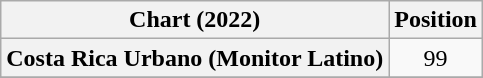<table class="wikitable sortable plainrowheaders">
<tr>
<th style="text-align:center;">Chart (2022)</th>
<th style="text-align:center;">Position</th>
</tr>
<tr>
<th scope="row">Costa Rica Urbano (Monitor Latino)</th>
<td style="text-align:center;">99</td>
</tr>
<tr>
</tr>
</table>
